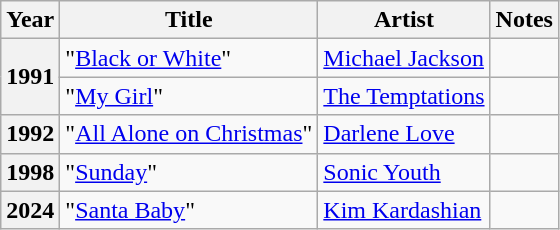<table class="wikitable plainrowheaders">
<tr>
<th scope="col">Year</th>
<th scope="col">Title</th>
<th scope="col">Artist</th>
<th scope="col">Notes</th>
</tr>
<tr>
<th rowspan="2" scope="row">1991</th>
<td>"<a href='#'>Black or White</a>"</td>
<td><a href='#'>Michael Jackson</a></td>
<td></td>
</tr>
<tr>
<td>"<a href='#'>My Girl</a>"</td>
<td><a href='#'>The Temptations</a></td>
<td></td>
</tr>
<tr>
<th scope="row">1992</th>
<td>"<a href='#'>All Alone on Christmas</a>"</td>
<td><a href='#'>Darlene Love</a></td>
<td></td>
</tr>
<tr>
<th scope="row">1998</th>
<td>"<a href='#'>Sunday</a>"</td>
<td><a href='#'>Sonic Youth</a></td>
<td></td>
</tr>
<tr>
<th scope="row">2024</th>
<td>"<a href='#'>Santa Baby</a>"</td>
<td><a href='#'>Kim Kardashian</a></td>
<td></td>
</tr>
</table>
